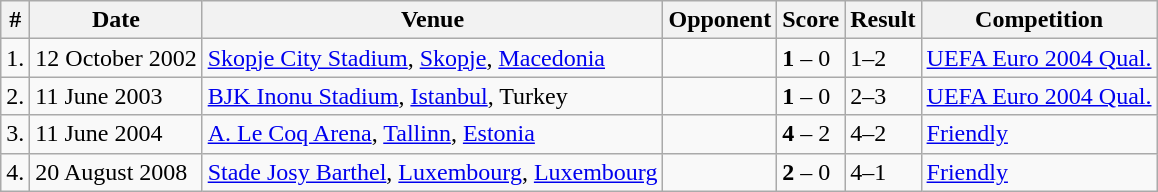<table class="wikitable">
<tr>
<th>#</th>
<th>Date</th>
<th>Venue</th>
<th>Opponent</th>
<th>Score</th>
<th>Result</th>
<th>Competition</th>
</tr>
<tr>
<td>1.</td>
<td>12 October 2002</td>
<td><a href='#'>Skopje City Stadium</a>, <a href='#'>Skopje</a>, <a href='#'>Macedonia</a></td>
<td></td>
<td><strong>1</strong> – 0</td>
<td>1–2</td>
<td><a href='#'>UEFA Euro 2004 Qual.</a></td>
</tr>
<tr>
<td>2.</td>
<td>11 June 2003</td>
<td><a href='#'>BJK Inonu Stadium</a>, <a href='#'>Istanbul</a>, Turkey</td>
<td></td>
<td><strong>1</strong> – 0</td>
<td>2–3</td>
<td><a href='#'>UEFA Euro 2004 Qual.</a></td>
</tr>
<tr>
<td>3.</td>
<td>11 June 2004</td>
<td><a href='#'>A. Le Coq Arena</a>, <a href='#'>Tallinn</a>, <a href='#'>Estonia</a></td>
<td></td>
<td><strong>4</strong> – 2</td>
<td>4–2</td>
<td><a href='#'>Friendly</a></td>
</tr>
<tr>
<td>4.</td>
<td>20 August 2008</td>
<td><a href='#'>Stade Josy Barthel</a>, <a href='#'>Luxembourg</a>, <a href='#'>Luxembourg</a></td>
<td></td>
<td><strong>2</strong> – 0</td>
<td>4–1</td>
<td><a href='#'>Friendly</a></td>
</tr>
</table>
